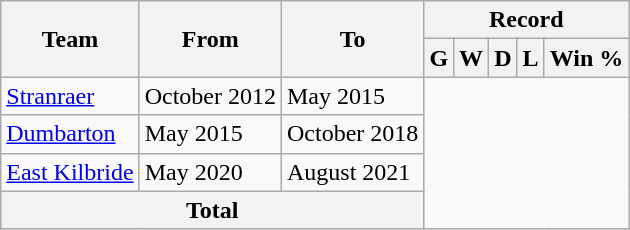<table class="wikitable" style="text-align: center">
<tr>
<th rowspan=2>Team</th>
<th rowspan=2>From</th>
<th rowspan=2>To</th>
<th colspan=5>Record</th>
</tr>
<tr>
<th>G</th>
<th>W</th>
<th>D</th>
<th>L</th>
<th>Win %</th>
</tr>
<tr>
<td align=left><a href='#'>Stranraer</a></td>
<td align=left>October 2012</td>
<td align=left>May 2015<br></td>
</tr>
<tr>
<td align=left><a href='#'>Dumbarton</a></td>
<td align=left>May 2015</td>
<td align=left>October 2018<br></td>
</tr>
<tr>
<td align=left><a href='#'>East Kilbride</a></td>
<td align=left>May 2020</td>
<td align=left>August 2021<br></td>
</tr>
<tr>
<th colspan=3>Total<br></th>
</tr>
</table>
